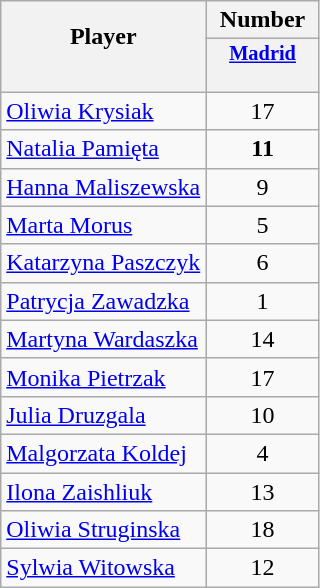<table class="wikitable sortable" style="text-align:center;">
<tr>
<th rowspan=2 style="border-bottom:0px;">Player</th>
<th>Number</th>
</tr>
<tr>
<th valign="top" style="width:5.2em; border-bottom:0px; padding:2px; font-size:85%;"><a href='#'>Madrid</a></th>
</tr>
<tr style="line-height:8px;">
<th style="border-top:0px;"> </th>
<th data-sort-type="number" style="border-top:0px;"></th>
</tr>
<tr>
<td align=left><a href='#'>Oliwia Krysiak</a></td>
<td>17</td>
</tr>
<tr>
<td align=left><a href='#'>Natalia Pamięta</a></td>
<td><strong>11</strong></td>
</tr>
<tr>
<td align=left><a href='#'>Hanna Maliszewska</a></td>
<td>9</td>
</tr>
<tr>
<td align=left><a href='#'>Marta Morus</a></td>
<td>5</td>
</tr>
<tr>
<td align=left><a href='#'>Katarzyna Paszczyk</a></td>
<td>6</td>
</tr>
<tr>
<td align=left><a href='#'>Patrycja Zawadzka</a></td>
<td>1</td>
</tr>
<tr>
<td align=left><a href='#'>Martyna Wardaszka</a></td>
<td>14</td>
</tr>
<tr>
<td align=left><a href='#'>Monika Pietrzak</a></td>
<td>17</td>
</tr>
<tr>
<td align=left><a href='#'>Julia Druzgala</a></td>
<td>10</td>
</tr>
<tr>
<td align=left><a href='#'>Malgorzata Koldej</a></td>
<td>4</td>
</tr>
<tr>
<td align=left><a href='#'>Ilona Zaishliuk</a></td>
<td>13</td>
</tr>
<tr>
<td align=left><a href='#'>Oliwia Struginska</a></td>
<td>18</td>
</tr>
<tr>
<td align=left><a href='#'>Sylwia Witowska</a></td>
<td>12</td>
</tr>
</table>
